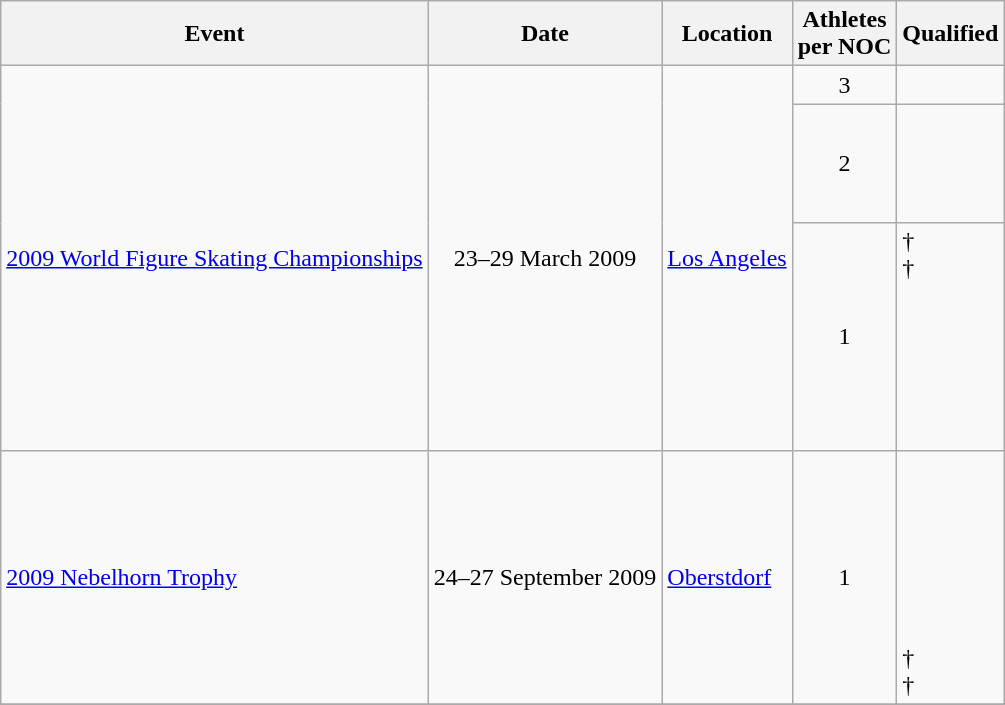<table class="wikitable">
<tr>
<th>Event</th>
<th>Date</th>
<th>Location</th>
<th>Athletes <br> per NOC</th>
<th>Qualified</th>
</tr>
<tr>
<td rowspan = 3><a href='#'>2009 World Figure Skating Championships</a></td>
<td rowspan = 3 align="center">23–29 March 2009</td>
<td rowspan = 3> <a href='#'>Los Angeles</a></td>
<td align="center">3</td>
<td></td>
</tr>
<tr>
<td align="center">2</td>
<td> <br>  <br>  <br>  <br> </td>
</tr>
<tr>
<td align="center">1</td>
<td> † <br> † <br>  <br>  <br>  <br>  <br>  <br>  <br> </td>
</tr>
<tr>
<td><a href='#'>2009 Nebelhorn Trophy</a></td>
<td align="center">24–27 September 2009</td>
<td> <a href='#'>Oberstdorf</a></td>
<td align="center">1</td>
<td> <br>  <br>  <br>  <br>  <br>  <br> <s></s> <br>  † <br>  †</td>
</tr>
<tr>
</tr>
</table>
